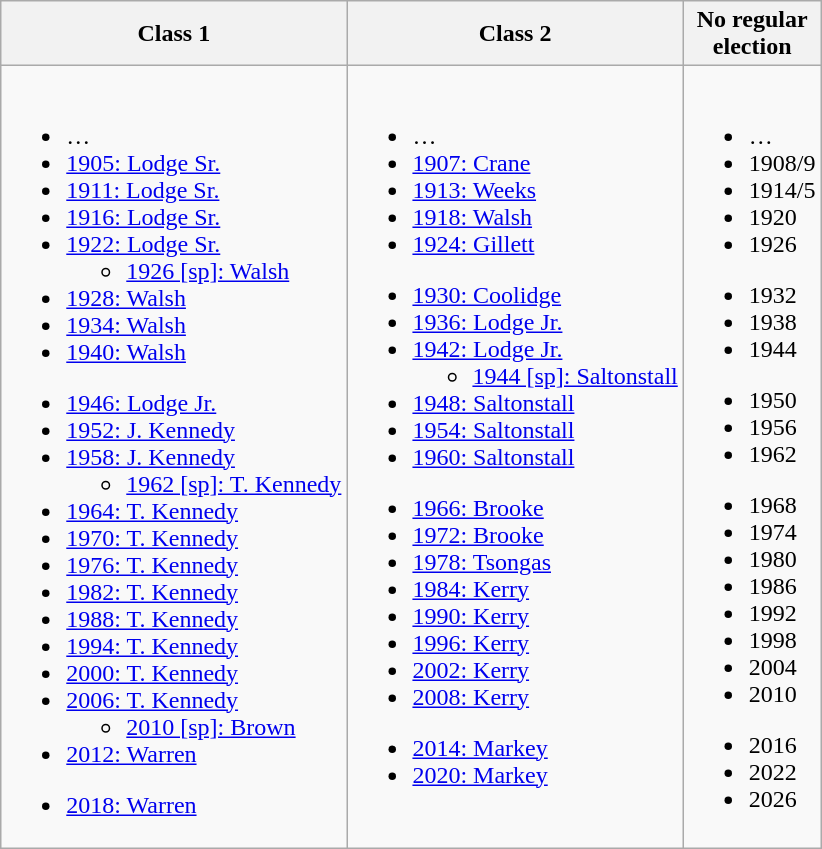<table class=wikitable>
<tr>
<th>Class 1</th>
<th>Class 2</th>
<th>No regular<br>election</th>
</tr>
<tr valign=top>
<td nowrap><br><ul><li>…</li><li><a href='#'>1905: Lodge Sr.</a></li><li><a href='#'>1911: Lodge Sr.</a></li><li><a href='#'>1916: Lodge Sr.</a></li><li><a href='#'>1922: Lodge Sr.</a><ul><li><a href='#'>1926 [sp]: Walsh</a></li></ul></li><li><a href='#'>1928: Walsh</a></li><li><a href='#'>1934: Walsh</a></li><li><a href='#'>1940: Walsh</a></li></ul><ul><li><a href='#'>1946: Lodge Jr.</a></li><li><a href='#'>1952: J. Kennedy</a></li><li><a href='#'>1958: J. Kennedy</a><ul><li><a href='#'>1962 [sp]: T. Kennedy</a></li></ul></li><li><a href='#'>1964: T. Kennedy</a></li><li><a href='#'>1970: T. Kennedy</a></li><li><a href='#'>1976: T. Kennedy</a></li><li><a href='#'>1982: T. Kennedy</a></li><li><a href='#'>1988: T. Kennedy</a></li><li><a href='#'>1994: T. Kennedy</a></li><li><a href='#'>2000: T. Kennedy</a></li><li><a href='#'>2006: T. Kennedy</a><ul><li><a href='#'>2010 [sp]: Brown</a></li></ul></li><li><a href='#'>2012: Warren</a></li></ul><ul><li><a href='#'>2018: Warren</a></li></ul></td>
<td nowrap><br><ul><li>…</li><li><a href='#'>1907: Crane</a></li><li><a href='#'>1913: Weeks</a></li><li><a href='#'>1918: Walsh</a></li><li><a href='#'>1924: Gillett</a></li></ul><ul><li><a href='#'>1930: Coolidge</a></li><li><a href='#'>1936: Lodge Jr.</a></li><li><a href='#'>1942: Lodge Jr.</a><ul><li><a href='#'>1944 [sp]: Saltonstall</a></li></ul></li><li><a href='#'>1948: Saltonstall</a></li><li><a href='#'>1954: Saltonstall</a></li><li><a href='#'>1960: Saltonstall</a></li></ul><ul><li><a href='#'>1966: Brooke</a></li><li><a href='#'>1972: Brooke</a></li><li><a href='#'>1978: Tsongas</a></li><li><a href='#'>1984: Kerry</a></li><li><a href='#'>1990: Kerry</a></li><li><a href='#'>1996: Kerry</a></li><li><a href='#'>2002: Kerry</a></li><li><a href='#'>2008: Kerry</a></li></ul><ul><li><a href='#'>2014: Markey</a></li><li><a href='#'>2020: Markey</a></li></ul></td>
<td nowrap><br><ul><li>…</li><li>1908/9</li><li>1914/5</li><li>1920</li><li>1926</li></ul><ul><li>1932</li><li>1938</li><li>1944</li></ul><ul><li>1950</li><li>1956</li><li>1962</li></ul><ul><li>1968</li><li>1974</li><li>1980</li><li>1986</li><li>1992</li><li>1998</li><li>2004</li><li>2010</li></ul><ul><li>2016</li><li>2022</li><li>2026</li></ul></td>
</tr>
</table>
